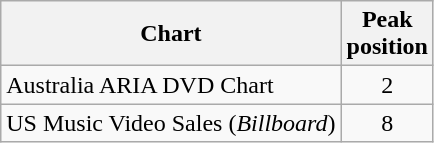<table class="wikitable">
<tr>
<th>Chart</th>
<th>Peak<br>position</th>
</tr>
<tr>
<td>Australia ARIA DVD Chart</td>
<td align="center">2</td>
</tr>
<tr>
<td>US Music Video Sales (<em>Billboard</em>)</td>
<td align="center">8</td>
</tr>
</table>
